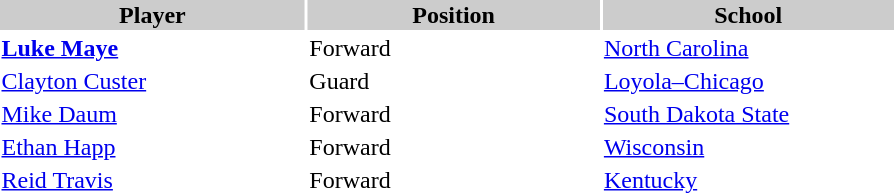<table style="width:600px" "border:'1' 'solid' 'gray' ">
<tr>
<th style="background:#CCCCCC;width:23%">Player</th>
<th style="background:#CCCCCC;width:22%">Position</th>
<th style="background:#CCCCCC;width:22%">School</th>
</tr>
<tr>
<td><strong><a href='#'>Luke Maye</a></strong></td>
<td>Forward</td>
<td><a href='#'>North Carolina</a></td>
</tr>
<tr>
<td><a href='#'>Clayton Custer</a></td>
<td>Guard</td>
<td><a href='#'>Loyola–Chicago</a></td>
</tr>
<tr>
<td><a href='#'>Mike Daum</a></td>
<td>Forward</td>
<td><a href='#'>South Dakota State</a></td>
</tr>
<tr>
<td><a href='#'>Ethan Happ</a></td>
<td>Forward</td>
<td><a href='#'>Wisconsin</a></td>
</tr>
<tr>
<td><a href='#'>Reid Travis</a></td>
<td>Forward</td>
<td><a href='#'>Kentucky</a></td>
</tr>
</table>
